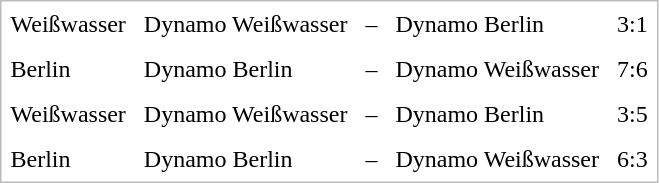<table cellspacing="0" border="0" cellpadding="6" style="border:1px solid #bbb; background-color:#FFFFFF;">
<tr>
<td>Weißwasser</td>
<td>Dynamo Weißwasser</td>
<td>–</td>
<td>Dynamo Berlin</td>
<td>3:1</td>
</tr>
<tr>
<td>Berlin</td>
<td>Dynamo Berlin</td>
<td>–</td>
<td>Dynamo Weißwasser</td>
<td>7:6</td>
</tr>
<tr>
<td>Weißwasser</td>
<td>Dynamo Weißwasser</td>
<td>–</td>
<td>Dynamo Berlin</td>
<td>3:5</td>
</tr>
<tr>
<td>Berlin</td>
<td>Dynamo Berlin</td>
<td>–</td>
<td>Dynamo Weißwasser</td>
<td>6:3</td>
</tr>
</table>
